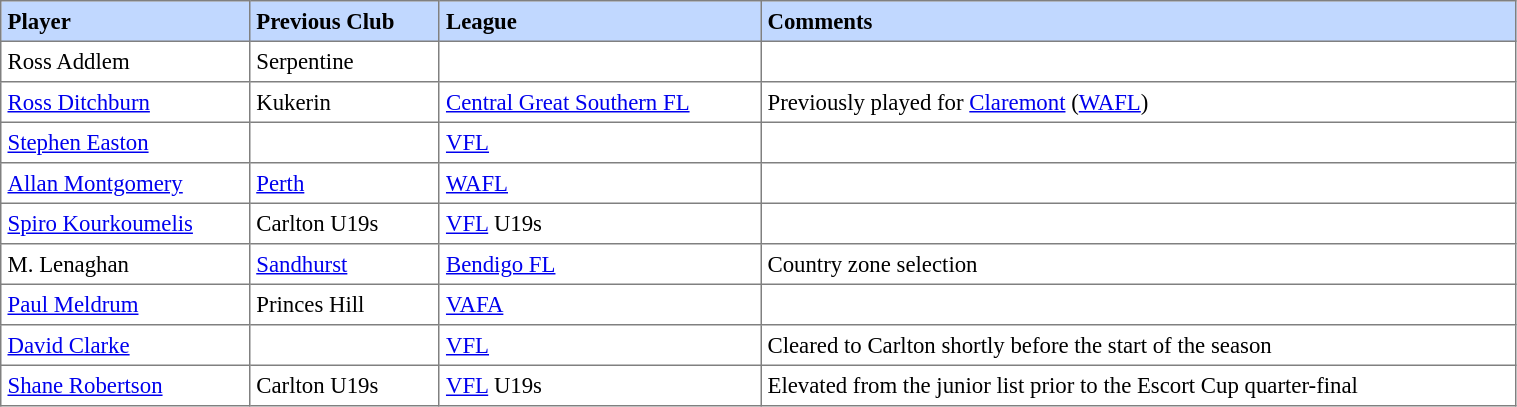<table border="1" cellpadding="4" cellspacing="0"  style="text-align:left; font-size:95%; border-collapse:collapse; width:80%;">
<tr style="background:#C1D8FF;">
<th>Player</th>
<th>Previous Club</th>
<th>League</th>
<th>Comments</th>
</tr>
<tr>
<td> Ross Addlem</td>
<td>Serpentine</td>
<td></td>
<td></td>
</tr>
<tr>
<td> <a href='#'>Ross Ditchburn</a></td>
<td>Kukerin</td>
<td><a href='#'>Central Great Southern FL</a></td>
<td>Previously played for <a href='#'>Claremont</a> (<a href='#'>WAFL</a>)</td>
</tr>
<tr>
<td> <a href='#'>Stephen Easton</a></td>
<td></td>
<td><a href='#'>VFL</a></td>
<td></td>
</tr>
<tr>
<td> <a href='#'>Allan Montgomery</a></td>
<td><a href='#'>Perth</a></td>
<td><a href='#'>WAFL</a></td>
<td></td>
</tr>
<tr>
<td> <a href='#'>Spiro Kourkoumelis</a></td>
<td>Carlton U19s</td>
<td><a href='#'>VFL</a> U19s</td>
<td></td>
</tr>
<tr>
<td> M. Lenaghan</td>
<td><a href='#'>Sandhurst</a></td>
<td><a href='#'>Bendigo FL</a></td>
<td>Country zone selection</td>
</tr>
<tr>
<td> <a href='#'>Paul Meldrum</a></td>
<td>Princes Hill</td>
<td><a href='#'>VAFA</a></td>
<td></td>
</tr>
<tr>
<td> <a href='#'>David Clarke</a></td>
<td></td>
<td><a href='#'>VFL</a></td>
<td>Cleared to Carlton shortly before the start of the season</td>
</tr>
<tr>
<td> <a href='#'>Shane Robertson</a></td>
<td>Carlton U19s</td>
<td><a href='#'>VFL</a> U19s</td>
<td>Elevated from the junior list prior to the Escort Cup quarter-final</td>
</tr>
</table>
